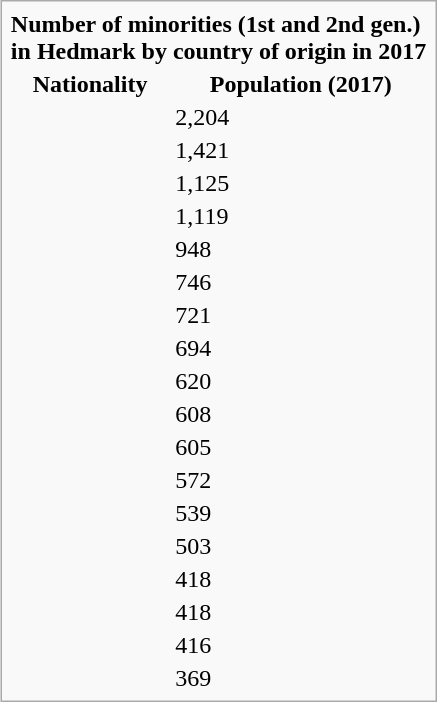<table class="infobox" style="float:right;">
<tr>
<td colspan="2"><strong>Number of minorities (1st and 2nd gen.) <br>in Hedmark by country of origin in 2017</strong></td>
</tr>
<tr>
<th>Nationality</th>
<th>Population (2017)</th>
</tr>
<tr>
<td></td>
<td>2,204</td>
</tr>
<tr>
<td></td>
<td>1,421</td>
</tr>
<tr>
<td></td>
<td>1,125</td>
</tr>
<tr>
<td></td>
<td>1,119</td>
</tr>
<tr>
<td></td>
<td>948</td>
</tr>
<tr>
<td></td>
<td>746</td>
</tr>
<tr>
<td></td>
<td>721</td>
</tr>
<tr>
<td></td>
<td>694</td>
</tr>
<tr>
<td></td>
<td>620</td>
</tr>
<tr>
<td></td>
<td>608</td>
</tr>
<tr>
<td></td>
<td>605</td>
</tr>
<tr>
<td></td>
<td>572</td>
</tr>
<tr>
<td></td>
<td>539</td>
</tr>
<tr>
<td></td>
<td>503</td>
</tr>
<tr>
<td></td>
<td>418</td>
</tr>
<tr>
<td></td>
<td>418</td>
</tr>
<tr>
<td></td>
<td>416</td>
</tr>
<tr>
<td></td>
<td>369</td>
</tr>
</table>
